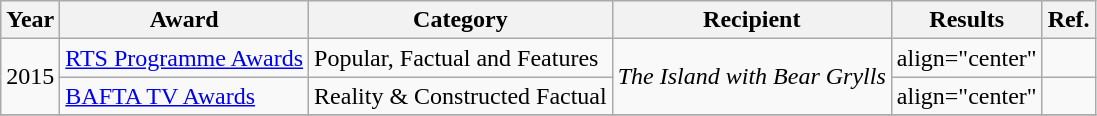<table class="wikitable">
<tr>
<th>Year</th>
<th>Award</th>
<th>Category</th>
<th>Recipient</th>
<th>Results</th>
<th>Ref.</th>
</tr>
<tr>
<td rowspan="2">2015</td>
<td><a href='#'>RTS Programme Awards</a></td>
<td>Popular, Factual and Features</td>
<td rowspan="2"><em>The Island with Bear Grylls</em></td>
<td>align="center" </td>
<td align="center"></td>
</tr>
<tr>
<td><a href='#'>BAFTA TV Awards</a></td>
<td>Reality & Constructed Factual</td>
<td>align="center" </td>
<td align="center"></td>
</tr>
<tr>
</tr>
</table>
